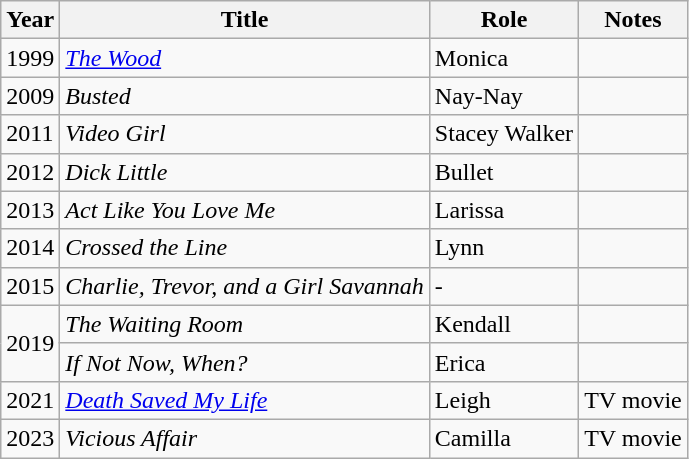<table class="wikitable sortable">
<tr>
<th>Year</th>
<th>Title</th>
<th>Role</th>
<th>Notes</th>
</tr>
<tr>
<td>1999</td>
<td><em><a href='#'>The Wood</a></em></td>
<td>Monica</td>
<td></td>
</tr>
<tr>
<td>2009</td>
<td><em>Busted</em></td>
<td>Nay-Nay</td>
<td></td>
</tr>
<tr>
<td>2011</td>
<td><em>Video Girl</em></td>
<td>Stacey Walker</td>
<td></td>
</tr>
<tr>
<td>2012</td>
<td><em>Dick Little</em></td>
<td>Bullet</td>
<td></td>
</tr>
<tr>
<td>2013</td>
<td><em>Act Like You Love Me</em></td>
<td>Larissa</td>
<td></td>
</tr>
<tr>
<td>2014</td>
<td><em>Crossed the Line</em></td>
<td>Lynn</td>
<td></td>
</tr>
<tr>
<td>2015</td>
<td><em>Charlie, Trevor, and a Girl Savannah</em></td>
<td>-</td>
<td></td>
</tr>
<tr>
<td rowspan="2">2019</td>
<td><em>The Waiting Room</em></td>
<td>Kendall</td>
<td></td>
</tr>
<tr>
<td><em>If Not Now, When?</em></td>
<td>Erica</td>
<td></td>
</tr>
<tr>
<td>2021</td>
<td><em><a href='#'>Death Saved My Life</a></em></td>
<td>Leigh</td>
<td>TV movie</td>
</tr>
<tr>
<td>2023</td>
<td><em>Vicious Affair</em></td>
<td>Camilla</td>
<td>TV movie</td>
</tr>
</table>
